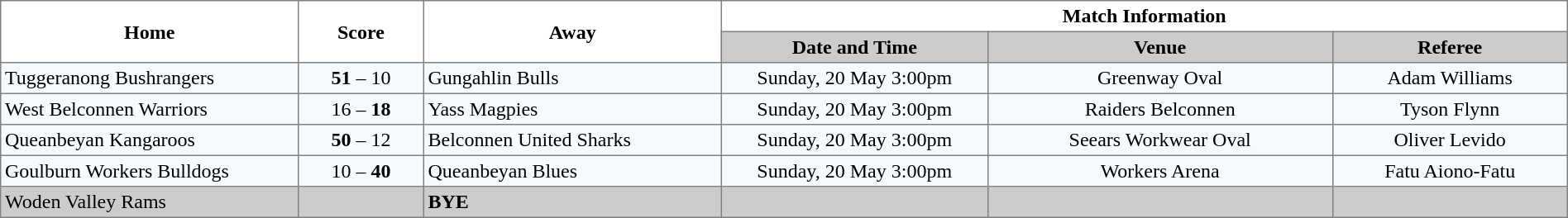<table border="1" cellpadding="3" cellspacing="0" width="100%" style="border-collapse:collapse;  text-align:center;">
<tr>
<th rowspan="2" width="19%">Home</th>
<th rowspan="2" width="8%">Score</th>
<th rowspan="2" width="19%">Away</th>
<th colspan="3">Match Information</th>
</tr>
<tr bgcolor="#CCCCCC">
<th width="17%">Date and Time</th>
<th width="22%">Venue</th>
<th width="50%">Referee</th>
</tr>
<tr style="text-align:center; background:#f5faff;">
<td align="left"> Tuggeranong Bushrangers</td>
<td><strong>51</strong> – 10</td>
<td align="left"> Gungahlin Bulls</td>
<td>Sunday, 20 May 3:00pm</td>
<td>Greenway Oval</td>
<td>Adam Williams</td>
</tr>
<tr style="text-align:center; background:#f5faff;">
<td align="left"> West Belconnen Warriors</td>
<td>16 – <strong>18</strong></td>
<td align="left"> Yass Magpies</td>
<td>Sunday, 20 May 3:00pm</td>
<td>Raiders Belconnen</td>
<td>Tyson Flynn</td>
</tr>
<tr style="text-align:center; background:#f5faff;">
<td align="left"> Queanbeyan Kangaroos</td>
<td><strong>50</strong> – 12</td>
<td align="left"> Belconnen United Sharks</td>
<td>Sunday, 20 May 3:00pm</td>
<td>Seears Workwear Oval</td>
<td>Oliver Levido</td>
</tr>
<tr style="text-align:center; background:#f5faff;">
<td align="left"><strong></strong> Goulburn Workers Bulldogs</td>
<td>10 – <strong>40</strong></td>
<td align="left"> Queanbeyan Blues</td>
<td>Sunday, 20 May 3:00pm</td>
<td>Workers Arena</td>
<td>Fatu Aiono-Fatu</td>
</tr>
<tr style="text-align:center; background:#CCCCCC;">
<td align="left"> Woden Valley Rams</td>
<td></td>
<td align="left"><strong>BYE</strong></td>
<td></td>
<td></td>
<td></td>
</tr>
</table>
